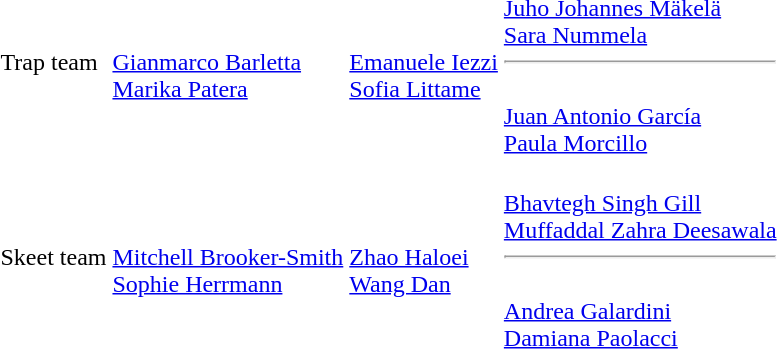<table>
<tr>
<td>Trap team</td>
<td><br><a href='#'>Gianmarco Barletta</a><br><a href='#'>Marika Patera</a></td>
<td><br><a href='#'>Emanuele Iezzi</a><br><a href='#'>Sofia Littame</a></td>
<td><br><a href='#'>Juho Johannes Mäkelä</a><br><a href='#'>Sara Nummela</a><hr><br><a href='#'>Juan Antonio García</a><br><a href='#'>Paula Morcillo</a></td>
</tr>
<tr>
<td>Skeet team<br></td>
<td><br><a href='#'>Mitchell Brooker-Smith</a><br><a href='#'>Sophie Herrmann</a></td>
<td><br><a href='#'>Zhao Haloei</a><br><a href='#'>Wang Dan</a></td>
<td><br><a href='#'>Bhavtegh Singh Gill</a><br><a href='#'>Muffaddal Zahra Deesawala</a><hr><br><a href='#'>Andrea Galardini</a><br><a href='#'>Damiana Paolacci</a></td>
</tr>
</table>
